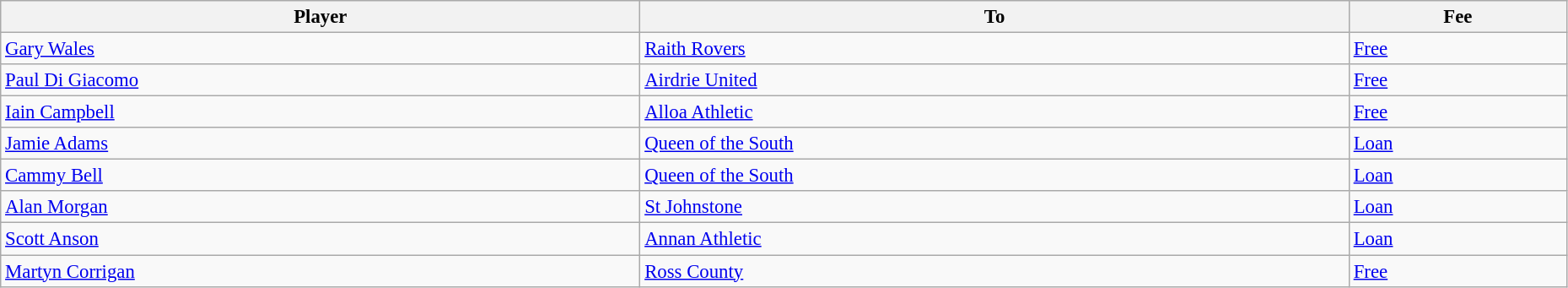<table class="wikitable" style="text-align:center; font-size:95%;width:98%; text-align:left">
<tr>
<th>Player</th>
<th>To</th>
<th>Fee</th>
</tr>
<tr>
<td> <a href='#'>Gary Wales</a></td>
<td> <a href='#'>Raith Rovers</a></td>
<td><a href='#'>Free</a></td>
</tr>
<tr>
<td> <a href='#'>Paul Di Giacomo</a></td>
<td> <a href='#'>Airdrie United</a></td>
<td><a href='#'>Free</a></td>
</tr>
<tr>
<td> <a href='#'>Iain Campbell</a></td>
<td> <a href='#'>Alloa Athletic</a></td>
<td><a href='#'>Free</a></td>
</tr>
<tr>
<td> <a href='#'>Jamie Adams</a></td>
<td> <a href='#'>Queen of the South</a></td>
<td><a href='#'>Loan</a></td>
</tr>
<tr>
<td> <a href='#'>Cammy Bell</a></td>
<td> <a href='#'>Queen of the South</a></td>
<td><a href='#'>Loan</a></td>
</tr>
<tr>
<td> <a href='#'>Alan Morgan</a></td>
<td> <a href='#'>St Johnstone</a></td>
<td><a href='#'>Loan</a></td>
</tr>
<tr>
<td> <a href='#'>Scott Anson</a></td>
<td> <a href='#'>Annan Athletic</a></td>
<td><a href='#'>Loan</a></td>
</tr>
<tr>
<td> <a href='#'>Martyn Corrigan</a></td>
<td> <a href='#'>Ross County</a></td>
<td><a href='#'>Free</a></td>
</tr>
</table>
